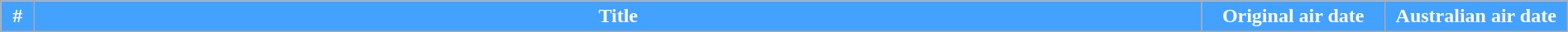<table class="wikitable plainrowheaders" style="width:100%; margin:auto; background:#fff;">
<tr>
<th style="width:20px; background:#43A1FF; color:#fff;">#</th>
<th style="background:#43A1FF; color:#fff;">Title</th>
<th style="background:#43A1FF; color:#fff; width:140px;">Original air date</th>
<th style="background:#43A1FF; color:#fff; width:140px;">Australian air date<br>




</th>
</tr>
</table>
